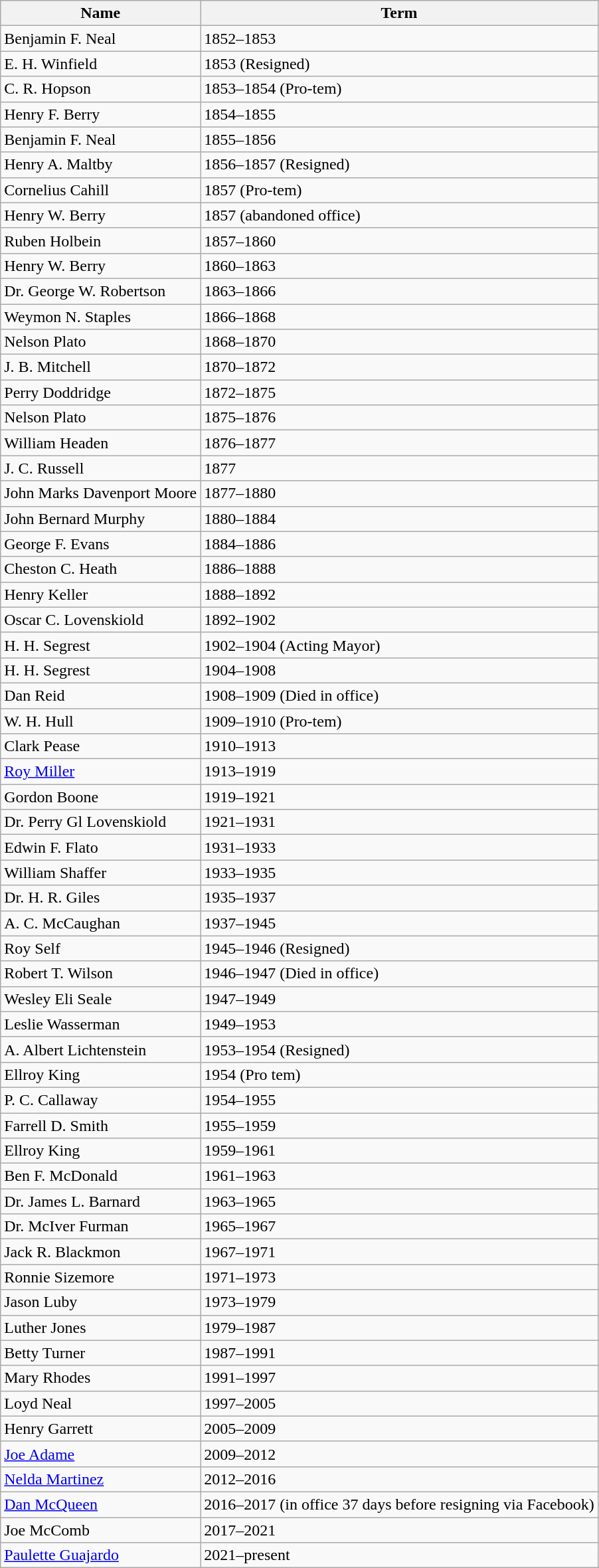<table class="wikitable" border="1">
<tr>
<th>Name</th>
<th>Term</th>
</tr>
<tr>
<td>Benjamin F. Neal</td>
<td>1852–1853</td>
</tr>
<tr>
<td>E. H. Winfield</td>
<td>1853 (Resigned)</td>
</tr>
<tr>
<td>C. R. Hopson</td>
<td>1853–1854 (Pro-tem)</td>
</tr>
<tr>
<td>Henry F. Berry</td>
<td>1854–1855</td>
</tr>
<tr>
<td>Benjamin F. Neal</td>
<td>1855–1856</td>
</tr>
<tr>
<td>Henry A. Maltby</td>
<td>1856–1857 (Resigned)</td>
</tr>
<tr>
<td>Cornelius Cahill</td>
<td>1857 (Pro-tem)</td>
</tr>
<tr>
<td>Henry W. Berry</td>
<td>1857 (abandoned office)</td>
</tr>
<tr>
<td>Ruben Holbein</td>
<td>1857–1860</td>
</tr>
<tr>
<td>Henry W. Berry</td>
<td>1860–1863</td>
</tr>
<tr>
<td>Dr. George W. Robertson</td>
<td>1863–1866</td>
</tr>
<tr>
<td>Weymon N. Staples</td>
<td>1866–1868</td>
</tr>
<tr>
<td>Nelson Plato</td>
<td>1868–1870</td>
</tr>
<tr>
<td>J. B. Mitchell</td>
<td>1870–1872</td>
</tr>
<tr>
<td>Perry Doddridge</td>
<td>1872–1875</td>
</tr>
<tr>
<td>Nelson Plato</td>
<td>1875–1876</td>
</tr>
<tr>
<td>William Headen</td>
<td>1876–1877</td>
</tr>
<tr>
<td>J. C. Russell</td>
<td>1877</td>
</tr>
<tr>
<td>John Marks Davenport Moore</td>
<td>1877–1880</td>
</tr>
<tr>
<td>John Bernard Murphy</td>
<td>1880–1884</td>
</tr>
<tr>
<td>George F. Evans</td>
<td>1884–1886</td>
</tr>
<tr>
<td>Cheston C. Heath</td>
<td>1886–1888</td>
</tr>
<tr>
<td>Henry Keller</td>
<td>1888–1892</td>
</tr>
<tr>
<td>Oscar C. Lovenskiold</td>
<td>1892–1902</td>
</tr>
<tr>
<td>H. H. Segrest</td>
<td>1902–1904 (Acting Mayor)</td>
</tr>
<tr>
<td>H. H. Segrest</td>
<td>1904–1908</td>
</tr>
<tr>
<td>Dan Reid</td>
<td>1908–1909 (Died in office)</td>
</tr>
<tr>
<td>W. H. Hull</td>
<td>1909–1910 (Pro-tem)</td>
</tr>
<tr>
<td>Clark Pease</td>
<td>1910–1913</td>
</tr>
<tr>
<td><a href='#'>Roy Miller</a></td>
<td>1913–1919</td>
</tr>
<tr>
<td>Gordon Boone</td>
<td>1919–1921</td>
</tr>
<tr>
<td>Dr. Perry Gl Lovenskiold</td>
<td>1921–1931</td>
</tr>
<tr>
<td>Edwin F. Flato</td>
<td>1931–1933</td>
</tr>
<tr>
<td>William Shaffer</td>
<td>1933–1935</td>
</tr>
<tr>
<td>Dr. H. R. Giles</td>
<td>1935–1937</td>
</tr>
<tr>
<td>A. C. McCaughan</td>
<td>1937–1945</td>
</tr>
<tr>
<td>Roy Self</td>
<td>1945–1946 (Resigned)</td>
</tr>
<tr>
<td>Robert T. Wilson</td>
<td>1946–1947 (Died in office)</td>
</tr>
<tr>
<td>Wesley Eli Seale</td>
<td>1947–1949</td>
</tr>
<tr>
<td>Leslie Wasserman</td>
<td>1949–1953</td>
</tr>
<tr>
<td>A. Albert Lichtenstein</td>
<td>1953–1954 (Resigned)</td>
</tr>
<tr>
<td>Ellroy King</td>
<td>1954 (Pro tem)</td>
</tr>
<tr>
<td>P. C. Callaway</td>
<td>1954–1955</td>
</tr>
<tr>
<td>Farrell D. Smith</td>
<td>1955–1959</td>
</tr>
<tr>
<td>Ellroy King</td>
<td>1959–1961</td>
</tr>
<tr>
<td>Ben F. McDonald</td>
<td>1961–1963</td>
</tr>
<tr>
<td>Dr. James L. Barnard</td>
<td>1963–1965</td>
</tr>
<tr>
<td>Dr. McIver Furman</td>
<td>1965–1967</td>
</tr>
<tr>
<td>Jack R. Blackmon</td>
<td>1967–1971</td>
</tr>
<tr>
<td>Ronnie Sizemore</td>
<td>1971–1973</td>
</tr>
<tr>
<td>Jason Luby</td>
<td>1973–1979</td>
</tr>
<tr>
<td>Luther Jones</td>
<td>1979–1987</td>
</tr>
<tr>
<td>Betty Turner</td>
<td>1987–1991</td>
</tr>
<tr>
<td>Mary Rhodes</td>
<td>1991–1997</td>
</tr>
<tr>
<td>Loyd Neal</td>
<td>1997–2005</td>
</tr>
<tr>
<td>Henry Garrett</td>
<td>2005–2009</td>
</tr>
<tr>
<td><a href='#'>Joe Adame</a></td>
<td>2009–2012</td>
</tr>
<tr>
<td><a href='#'>Nelda Martinez</a></td>
<td>2012–2016</td>
</tr>
<tr>
<td><a href='#'>Dan McQueen</a></td>
<td>2016–2017 (in office 37 days before resigning via Facebook)</td>
</tr>
<tr>
<td>Joe McComb</td>
<td>2017–2021</td>
</tr>
<tr>
<td><a href='#'>Paulette Guajardo</a></td>
<td>2021–present</td>
</tr>
</table>
